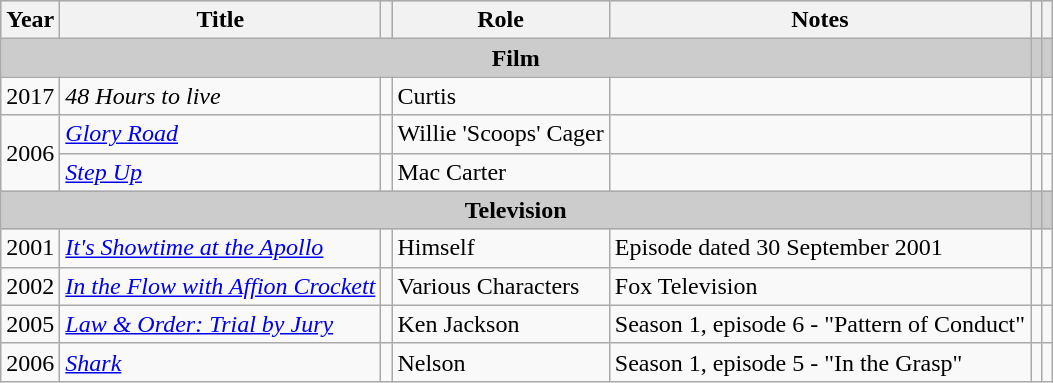<table class="wikitable">
<tr style="background:#ccc; text-align:center;">
<th>Year</th>
<th>Title</th>
<th></th>
<th>Role</th>
<th>Notes</th>
<th></th>
<th></th>
</tr>
<tr style="background:#ccc; text-align:center;">
<td colspan="5"><strong>Film</strong></td>
<td></td>
<td></td>
</tr>
<tr>
<td>2017</td>
<td><em>48 Hours to live</em></td>
<td></td>
<td>Curtis</td>
<td></td>
<td></td>
<td></td>
</tr>
<tr>
<td rowspan="2">2006</td>
<td><em><a href='#'>Glory Road</a></em></td>
<td></td>
<td>Willie 'Scoops' Cager</td>
<td></td>
<td></td>
<td></td>
</tr>
<tr>
<td><em><a href='#'>Step Up</a></em></td>
<td></td>
<td>Mac Carter</td>
<td></td>
<td></td>
<td></td>
</tr>
<tr style="background:#ccc; text-align:center;">
<td colspan="5"><strong>Television</strong></td>
<td></td>
<td></td>
</tr>
<tr>
<td>2001</td>
<td><em><a href='#'>It's Showtime at the Apollo</a></em></td>
<td></td>
<td>Himself</td>
<td>Episode dated 30 September 2001</td>
<td></td>
<td></td>
</tr>
<tr>
<td>2002</td>
<td><em><a href='#'>In the Flow with Affion Crockett</a></em></td>
<td></td>
<td>Various Characters</td>
<td>Fox Television</td>
<td></td>
<td></td>
</tr>
<tr>
<td>2005</td>
<td><em><a href='#'>Law & Order: Trial by Jury</a></em></td>
<td></td>
<td>Ken Jackson</td>
<td>Season 1, episode 6 - "Pattern of Conduct"</td>
<td></td>
<td></td>
</tr>
<tr>
<td>2006</td>
<td><em><a href='#'>Shark</a></em></td>
<td></td>
<td>Nelson</td>
<td>Season 1, episode 5 - "In the Grasp"</td>
<td></td>
<td></td>
</tr>
</table>
